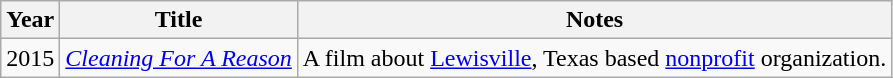<table class="wikitable" border="1">
<tr>
<th>Year</th>
<th>Title</th>
<th>Notes</th>
</tr>
<tr>
<td>2015</td>
<td><em><a href='#'>Cleaning For A Reason</a></em> </td>
<td>A film about <a href='#'>Lewisville</a>, Texas based <a href='#'>nonprofit</a> organization.</td>
</tr>
</table>
